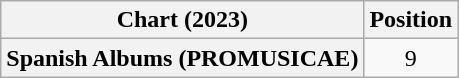<table class="wikitable plainrowheaders" style="text-align:center">
<tr>
<th scope="col">Chart (2023)</th>
<th scope="col">Position</th>
</tr>
<tr>
<th scope="row">Spanish Albums (PROMUSICAE)</th>
<td>9</td>
</tr>
</table>
